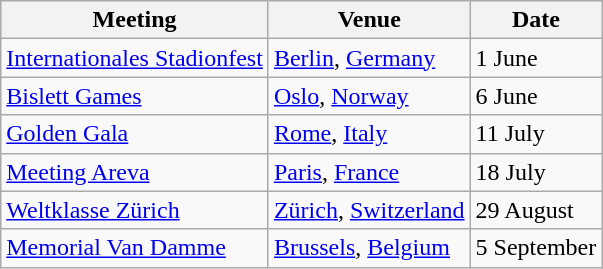<table class=wikitable>
<tr>
<th>Meeting</th>
<th>Venue</th>
<th>Date</th>
</tr>
<tr>
<td><a href='#'>Internationales Stadionfest</a></td>
<td><a href='#'>Berlin</a>, <a href='#'>Germany</a></td>
<td>1 June</td>
</tr>
<tr>
<td><a href='#'>Bislett Games</a></td>
<td><a href='#'>Oslo</a>, <a href='#'>Norway</a></td>
<td>6 June</td>
</tr>
<tr>
<td><a href='#'>Golden Gala</a></td>
<td><a href='#'>Rome</a>, <a href='#'>Italy</a></td>
<td>11 July</td>
</tr>
<tr>
<td><a href='#'>Meeting Areva</a></td>
<td><a href='#'>Paris</a>, <a href='#'>France</a></td>
<td>18 July</td>
</tr>
<tr>
<td><a href='#'>Weltklasse Zürich</a></td>
<td><a href='#'>Zürich</a>, <a href='#'>Switzerland</a></td>
<td>29 August</td>
</tr>
<tr>
<td><a href='#'>Memorial Van Damme</a></td>
<td><a href='#'>Brussels</a>, <a href='#'>Belgium</a></td>
<td>5 September</td>
</tr>
</table>
